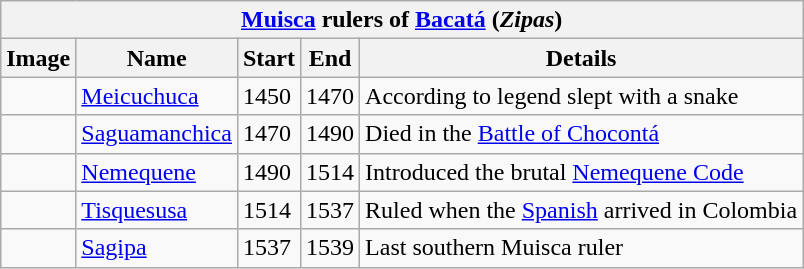<table class=wikitable style="float:center;">
<tr>
<th colspan=5><a href='#'>Muisca</a> rulers of <a href='#'>Bacatá</a> (<em>Zipas</em>)</th>
</tr>
<tr>
<th>Image</th>
<th>Name</th>
<th>Start</th>
<th>End</th>
<th>Details</th>
</tr>
<tr>
<td></td>
<td><a href='#'>Meicuchuca</a></td>
<td>1450</td>
<td>1470</td>
<td>According to legend slept with a snake</td>
</tr>
<tr>
<td></td>
<td><a href='#'>Saguamanchica</a></td>
<td>1470</td>
<td>1490</td>
<td>Died in the <a href='#'>Battle of Chocontá</a></td>
</tr>
<tr>
<td></td>
<td><a href='#'>Nemequene</a></td>
<td>1490</td>
<td>1514</td>
<td>Introduced the brutal <a href='#'>Nemequene Code</a></td>
</tr>
<tr>
<td></td>
<td><a href='#'>Tisquesusa</a></td>
<td>1514</td>
<td>1537</td>
<td>Ruled when the <a href='#'>Spanish</a> arrived in Colombia</td>
</tr>
<tr>
<td></td>
<td><a href='#'>Sagipa</a></td>
<td>1537</td>
<td>1539</td>
<td>Last southern Muisca ruler</td>
</tr>
</table>
